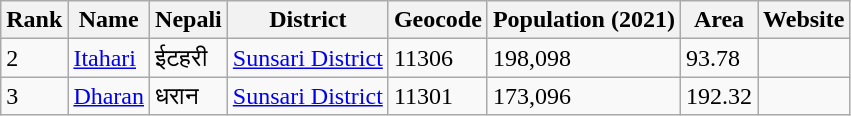<table class="wikitable sortable">
<tr>
<th>Rank</th>
<th>Name</th>
<th>Nepali</th>
<th>District</th>
<th>Geocode</th>
<th>Population (2021)</th>
<th>Area</th>
<th>Website</th>
</tr>
<tr>
<td>2</td>
<td><a href='#'>Itahari</a></td>
<td>ईटहरी</td>
<td><a href='#'>Sunsari District</a></td>
<td>11306</td>
<td>198,098</td>
<td>93.78</td>
<td></td>
</tr>
<tr>
<td>3</td>
<td><a href='#'>Dharan</a></td>
<td>धरान</td>
<td><a href='#'>Sunsari District</a></td>
<td>11301</td>
<td>173,096</td>
<td>192.32</td>
<td></td>
</tr>
</table>
